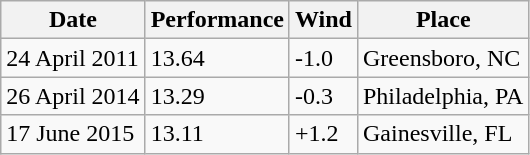<table class="wikitable">
<tr>
<th>Date</th>
<th>Performance</th>
<th>Wind</th>
<th>Place</th>
</tr>
<tr>
<td>24 April 2011</td>
<td>13.64</td>
<td>-1.0</td>
<td>Greensboro, NC</td>
</tr>
<tr>
<td>26 April 2014</td>
<td>13.29</td>
<td>-0.3</td>
<td>Philadelphia, PA</td>
</tr>
<tr>
<td>17 June 2015</td>
<td>13.11</td>
<td>+1.2</td>
<td>Gainesville, FL</td>
</tr>
</table>
